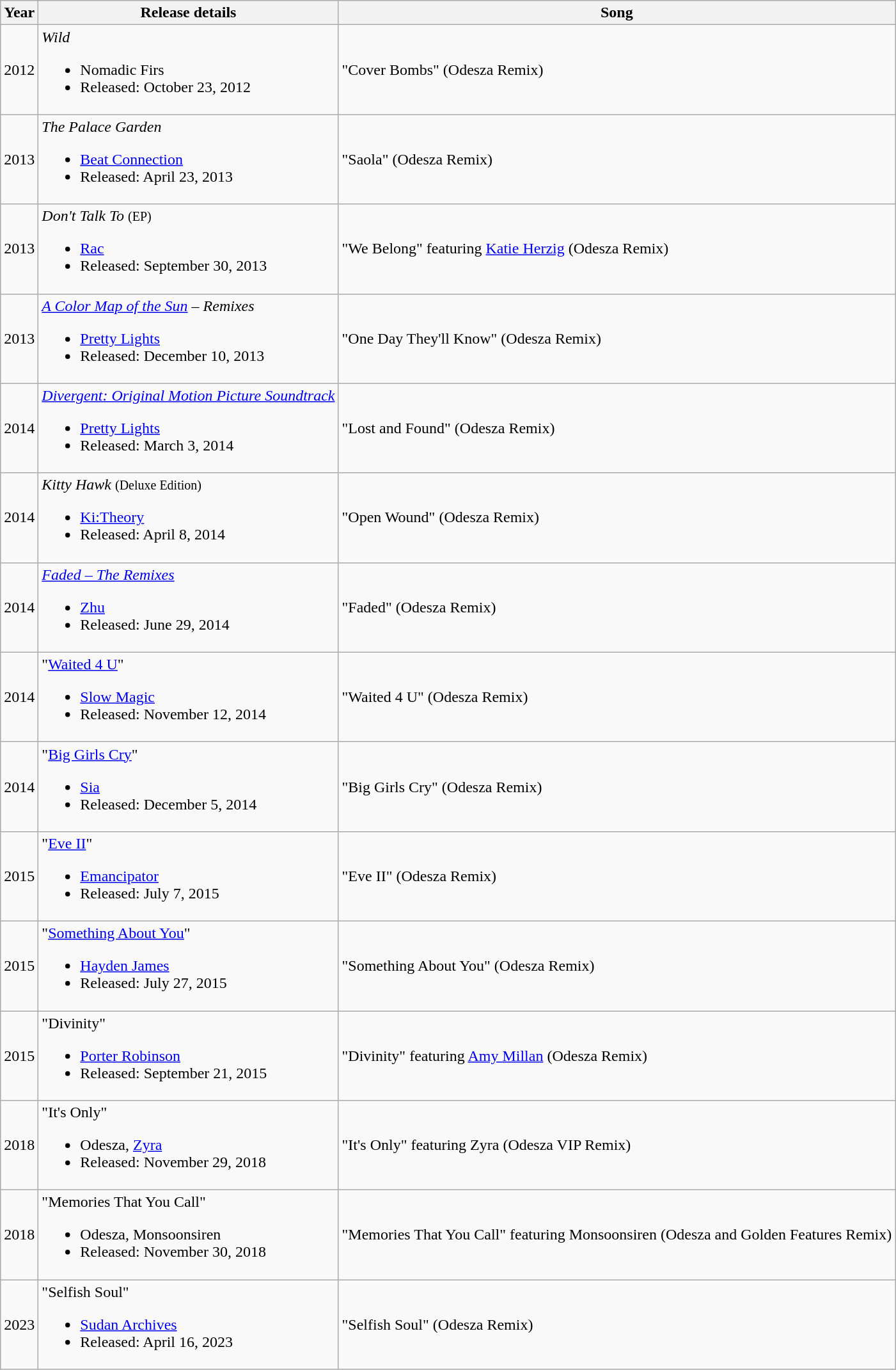<table class="wikitable plainrowheaders">
<tr>
<th>Year</th>
<th>Release details</th>
<th>Song</th>
</tr>
<tr>
<td>2012</td>
<td><em>Wild</em><br><ul><li>Nomadic Firs</li><li>Released: October 23, 2012</li></ul></td>
<td>"Cover Bombs" (Odesza Remix)</td>
</tr>
<tr>
<td>2013</td>
<td><em>The Palace Garden</em><br><ul><li><a href='#'>Beat Connection</a></li><li>Released: April 23, 2013</li></ul></td>
<td>"Saola" (Odesza Remix)</td>
</tr>
<tr>
<td>2013</td>
<td><em>Don't Talk To</em> <small>(EP)</small><br><ul><li><a href='#'>Rac</a></li><li>Released: September 30, 2013</li></ul></td>
<td>"We Belong" featuring <a href='#'>Katie Herzig</a> (Odesza Remix)</td>
</tr>
<tr>
<td>2013</td>
<td><em><a href='#'>A Color Map of the Sun</a> – Remixes</em><br><ul><li><a href='#'>Pretty Lights</a></li><li>Released: December 10, 2013</li></ul></td>
<td>"One Day They'll Know" (Odesza Remix)</td>
</tr>
<tr>
<td>2014</td>
<td><em><a href='#'>Divergent: Original Motion Picture Soundtrack</a></em><br><ul><li><a href='#'>Pretty Lights</a></li><li>Released: March 3, 2014</li></ul></td>
<td>"Lost and Found" (Odesza Remix)</td>
</tr>
<tr>
<td>2014</td>
<td><em>Kitty Hawk</em> <small>(Deluxe Edition)</small><br><ul><li><a href='#'>Ki:Theory</a></li><li>Released: April 8, 2014</li></ul></td>
<td>"Open Wound" (Odesza Remix)</td>
</tr>
<tr>
<td>2014</td>
<td><em><a href='#'>Faded – The Remixes</a></em><br><ul><li><a href='#'>Zhu</a></li><li>Released: June 29, 2014</li></ul></td>
<td>"Faded" (Odesza Remix)</td>
</tr>
<tr>
<td>2014</td>
<td>"<a href='#'>Waited 4 U</a>"<br><ul><li><a href='#'>Slow Magic</a></li><li>Released: November 12, 2014</li></ul></td>
<td>"Waited 4 U" (Odesza Remix)</td>
</tr>
<tr>
<td>2014</td>
<td>"<a href='#'>Big Girls Cry</a>"<br><ul><li><a href='#'>Sia</a></li><li>Released: December 5, 2014</li></ul></td>
<td>"Big Girls Cry" (Odesza Remix)</td>
</tr>
<tr>
<td>2015</td>
<td>"<a href='#'>Eve II</a>"<br><ul><li><a href='#'>Emancipator</a></li><li>Released: July 7, 2015</li></ul></td>
<td>"Eve II" (Odesza Remix)</td>
</tr>
<tr>
<td>2015</td>
<td>"<a href='#'>Something About You</a>"<br><ul><li><a href='#'>Hayden James</a></li><li>Released: July 27, 2015</li></ul></td>
<td>"Something About You" (Odesza Remix)</td>
</tr>
<tr>
<td>2015</td>
<td>"Divinity"<br><ul><li><a href='#'>Porter Robinson</a></li><li>Released: September 21, 2015</li></ul></td>
<td>"Divinity" featuring <a href='#'>Amy Millan</a> (Odesza Remix)</td>
</tr>
<tr>
<td>2018</td>
<td>"It's Only"<br><ul><li>Odesza, <a href='#'>Zyra</a></li><li>Released: November 29, 2018</li></ul></td>
<td>"It's Only" featuring Zyra (Odesza VIP Remix)</td>
</tr>
<tr>
<td>2018</td>
<td>"Memories That You Call"<br><ul><li>Odesza, Monsoonsiren</li><li>Released: November 30, 2018</li></ul></td>
<td>"Memories That You Call" featuring Monsoonsiren (Odesza and Golden Features Remix)</td>
</tr>
<tr>
<td>2023</td>
<td>"Selfish Soul"<br><ul><li><a href='#'>Sudan Archives</a></li><li>Released: April 16, 2023</li></ul></td>
<td>"Selfish Soul" (Odesza Remix)</td>
</tr>
</table>
